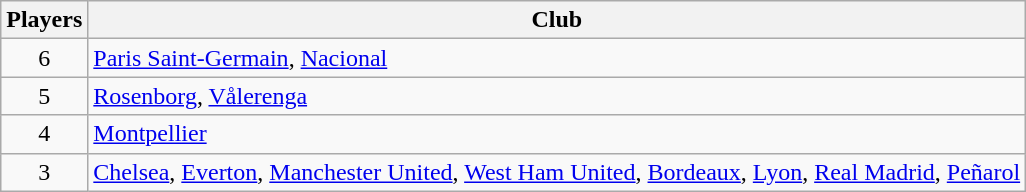<table class="wikitable">
<tr>
<th>Players</th>
<th>Club</th>
</tr>
<tr>
<td align="center">6</td>
<td> <a href='#'>Paris Saint-Germain</a>,  <a href='#'>Nacional</a></td>
</tr>
<tr>
<td align="center">5</td>
<td> <a href='#'>Rosenborg</a>,  <a href='#'>Vålerenga</a></td>
</tr>
<tr>
<td align="center">4</td>
<td> <a href='#'>Montpellier</a></td>
</tr>
<tr>
<td align="center">3</td>
<td> <a href='#'>Chelsea</a>,  <a href='#'>Everton</a>,  <a href='#'>Manchester United</a>,  <a href='#'>West Ham United</a>,  <a href='#'>Bordeaux</a>,  <a href='#'>Lyon</a>,  <a href='#'>Real Madrid</a>,  <a href='#'>Peñarol</a></td>
</tr>
</table>
